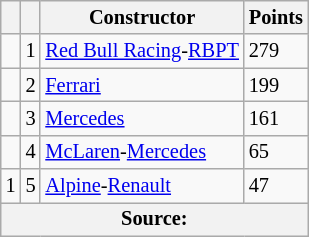<table class="wikitable" style="font-size: 85%;">
<tr>
<th scope="col"></th>
<th scope="col"></th>
<th scope="col">Constructor</th>
<th scope="col">Points</th>
</tr>
<tr>
<td align="left"></td>
<td align="center">1</td>
<td> <a href='#'>Red Bull Racing</a>-<a href='#'>RBPT</a></td>
<td align="left">279</td>
</tr>
<tr>
<td align="left"></td>
<td align="center">2</td>
<td> <a href='#'>Ferrari</a></td>
<td align="left">199</td>
</tr>
<tr>
<td align="left"></td>
<td align="center">3</td>
<td> <a href='#'>Mercedes</a></td>
<td align="left">161</td>
</tr>
<tr>
<td align="left"></td>
<td align="center">4</td>
<td> <a href='#'>McLaren</a>-<a href='#'>Mercedes</a></td>
<td align="left">65</td>
</tr>
<tr>
<td align="left"> 1</td>
<td align="center">5</td>
<td> <a href='#'>Alpine</a>-<a href='#'>Renault</a></td>
<td align="left">47</td>
</tr>
<tr>
<th colspan=4>Source:</th>
</tr>
</table>
